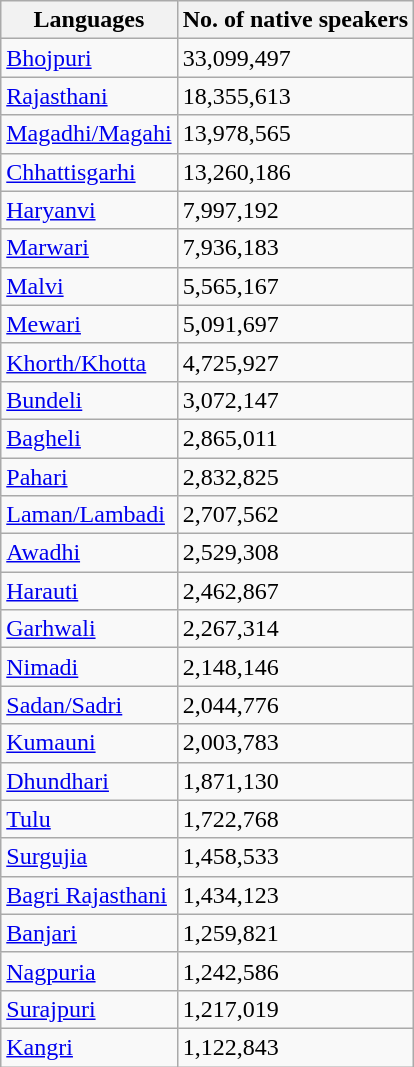<table class="wikitable sortable">
<tr>
<th>Languages</th>
<th>No. of native speakers</th>
</tr>
<tr>
<td><a href='#'>Bhojpuri</a></td>
<td>33,099,497</td>
</tr>
<tr>
<td><a href='#'>Rajasthani</a></td>
<td>18,355,613</td>
</tr>
<tr>
<td><a href='#'>Magadhi/Magahi</a></td>
<td>13,978,565</td>
</tr>
<tr>
<td><a href='#'>Chhattisgarhi</a></td>
<td>13,260,186</td>
</tr>
<tr>
<td><a href='#'>Haryanvi</a></td>
<td>7,997,192</td>
</tr>
<tr>
<td><a href='#'>Marwari</a></td>
<td>7,936,183</td>
</tr>
<tr>
<td><a href='#'>Malvi</a></td>
<td>5,565,167</td>
</tr>
<tr>
<td><a href='#'>Mewari</a></td>
<td>5,091,697</td>
</tr>
<tr>
<td><a href='#'>Khorth/Khotta</a></td>
<td>4,725,927</td>
</tr>
<tr>
<td><a href='#'>Bundeli</a></td>
<td>3,072,147</td>
</tr>
<tr>
<td><a href='#'>Bagheli</a></td>
<td>2,865,011</td>
</tr>
<tr>
<td><a href='#'>Pahari</a></td>
<td>2,832,825</td>
</tr>
<tr>
<td><a href='#'>Laman/Lambadi</a></td>
<td>2,707,562</td>
</tr>
<tr>
<td><a href='#'>Awadhi</a></td>
<td>2,529,308</td>
</tr>
<tr>
<td><a href='#'>Harauti</a></td>
<td>2,462,867</td>
</tr>
<tr>
<td><a href='#'>Garhwali</a></td>
<td>2,267,314</td>
</tr>
<tr>
<td><a href='#'>Nimadi</a></td>
<td>2,148,146</td>
</tr>
<tr>
<td><a href='#'>Sadan/Sadri</a></td>
<td>2,044,776</td>
</tr>
<tr>
<td><a href='#'>Kumauni</a></td>
<td>2,003,783</td>
</tr>
<tr>
<td><a href='#'>Dhundhari</a></td>
<td>1,871,130</td>
</tr>
<tr>
<td><a href='#'>Tulu</a></td>
<td>1,722,768</td>
</tr>
<tr>
<td><a href='#'>Surgujia</a></td>
<td>1,458,533</td>
</tr>
<tr>
<td><a href='#'>Bagri Rajasthani</a></td>
<td>1,434,123</td>
</tr>
<tr>
<td><a href='#'>Banjari</a></td>
<td>1,259,821</td>
</tr>
<tr>
<td><a href='#'>Nagpuria</a></td>
<td>1,242,586</td>
</tr>
<tr>
<td><a href='#'>Surajpuri</a></td>
<td>1,217,019</td>
</tr>
<tr>
<td><a href='#'>Kangri</a></td>
<td>1,122,843</td>
</tr>
</table>
